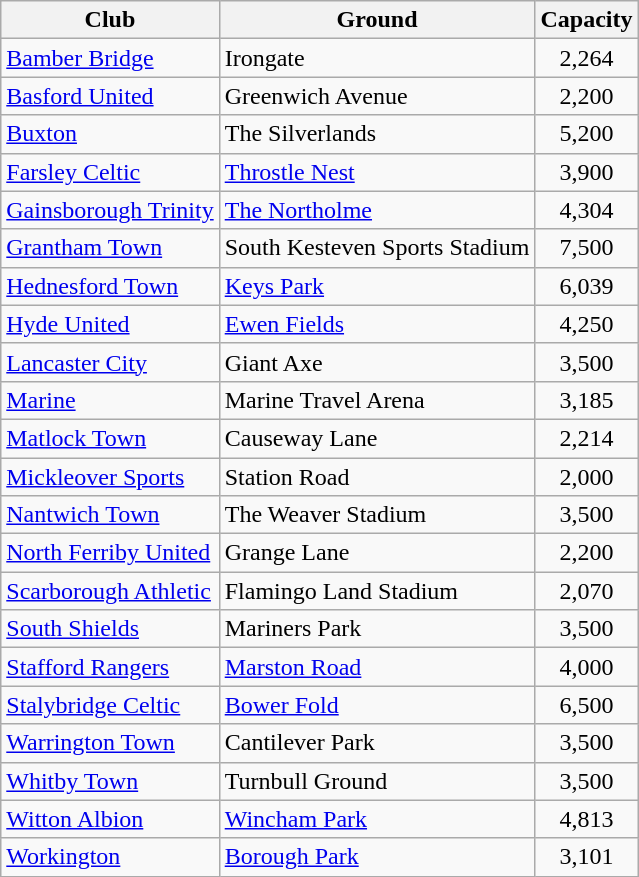<table class="wikitable sortable">
<tr>
<th>Club</th>
<th>Ground</th>
<th>Capacity</th>
</tr>
<tr>
<td><a href='#'>Bamber Bridge</a></td>
<td>Irongate</td>
<td align="center">2,264</td>
</tr>
<tr>
<td><a href='#'>Basford United</a></td>
<td>Greenwich Avenue</td>
<td align="center">2,200</td>
</tr>
<tr>
<td><a href='#'>Buxton</a></td>
<td>The Silverlands</td>
<td align="center">5,200</td>
</tr>
<tr>
<td><a href='#'>Farsley Celtic</a></td>
<td><a href='#'>Throstle Nest</a></td>
<td align="center">3,900</td>
</tr>
<tr>
<td><a href='#'>Gainsborough Trinity</a></td>
<td><a href='#'>The Northolme</a></td>
<td align="center">4,304</td>
</tr>
<tr>
<td><a href='#'>Grantham Town</a></td>
<td>South Kesteven Sports Stadium</td>
<td align="center">7,500</td>
</tr>
<tr>
<td><a href='#'>Hednesford Town</a></td>
<td><a href='#'>Keys Park</a></td>
<td align="center">6,039</td>
</tr>
<tr>
<td><a href='#'>Hyde United</a></td>
<td><a href='#'>Ewen Fields</a></td>
<td align="center">4,250</td>
</tr>
<tr>
<td><a href='#'>Lancaster City</a></td>
<td>Giant Axe</td>
<td align="center">3,500</td>
</tr>
<tr>
<td><a href='#'>Marine</a></td>
<td>Marine Travel Arena</td>
<td align="center">3,185</td>
</tr>
<tr>
<td><a href='#'>Matlock Town</a></td>
<td>Causeway Lane</td>
<td align="center">2,214</td>
</tr>
<tr>
<td><a href='#'>Mickleover Sports</a></td>
<td>Station Road</td>
<td align="center">2,000</td>
</tr>
<tr>
<td><a href='#'>Nantwich Town</a></td>
<td>The Weaver Stadium</td>
<td align="center">3,500</td>
</tr>
<tr>
<td><a href='#'>North Ferriby United</a></td>
<td>Grange Lane</td>
<td align="center">2,200</td>
</tr>
<tr>
<td><a href='#'>Scarborough Athletic</a></td>
<td>Flamingo Land Stadium</td>
<td align="center">2,070</td>
</tr>
<tr>
<td><a href='#'>South Shields</a></td>
<td>Mariners Park</td>
<td align="center">3,500</td>
</tr>
<tr>
<td><a href='#'>Stafford Rangers</a></td>
<td><a href='#'>Marston Road</a></td>
<td align="center">4,000</td>
</tr>
<tr>
<td><a href='#'>Stalybridge Celtic</a></td>
<td><a href='#'>Bower Fold</a></td>
<td align="center">6,500</td>
</tr>
<tr>
<td><a href='#'>Warrington Town</a></td>
<td>Cantilever Park</td>
<td align="center">3,500</td>
</tr>
<tr>
<td><a href='#'>Whitby Town</a></td>
<td>Turnbull Ground</td>
<td align="center">3,500</td>
</tr>
<tr>
<td><a href='#'>Witton Albion</a></td>
<td><a href='#'>Wincham Park</a></td>
<td align="center">4,813</td>
</tr>
<tr>
<td><a href='#'>Workington</a></td>
<td><a href='#'>Borough Park</a></td>
<td align="center">3,101</td>
</tr>
</table>
